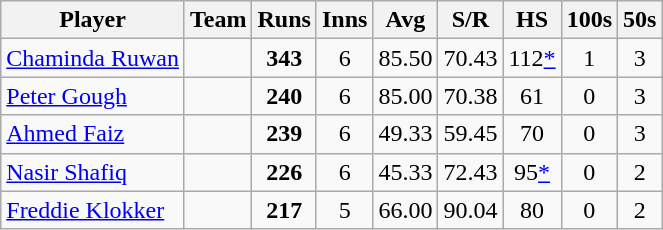<table class="wikitable" style="text-align:center;">
<tr>
<th>Player</th>
<th>Team</th>
<th>Runs</th>
<th>Inns</th>
<th>Avg</th>
<th>S/R</th>
<th>HS</th>
<th>100s</th>
<th>50s</th>
</tr>
<tr>
<td style="text-align:left;"><a href='#'>Chaminda Ruwan</a></td>
<td></td>
<td><strong>343</strong></td>
<td>6</td>
<td>85.50</td>
<td>70.43</td>
<td>112<a href='#'>*</a></td>
<td>1</td>
<td>3</td>
</tr>
<tr>
<td style="text-align:left;"><a href='#'>Peter Gough</a></td>
<td></td>
<td><strong>240</strong></td>
<td>6</td>
<td>85.00</td>
<td>70.38</td>
<td>61</td>
<td>0</td>
<td>3</td>
</tr>
<tr>
<td style="text-align:left;"><a href='#'>Ahmed Faiz</a></td>
<td></td>
<td><strong>239</strong></td>
<td>6</td>
<td>49.33</td>
<td>59.45</td>
<td>70</td>
<td>0</td>
<td>3</td>
</tr>
<tr>
<td style="text-align:left;"><a href='#'>Nasir Shafiq</a></td>
<td></td>
<td><strong>226</strong></td>
<td>6</td>
<td>45.33</td>
<td>72.43</td>
<td>95<a href='#'>*</a></td>
<td>0</td>
<td>2</td>
</tr>
<tr>
<td style="text-align:left;"><a href='#'>Freddie Klokker</a></td>
<td></td>
<td><strong>217</strong></td>
<td>5</td>
<td>66.00</td>
<td>90.04</td>
<td>80</td>
<td>0</td>
<td>2</td>
</tr>
</table>
